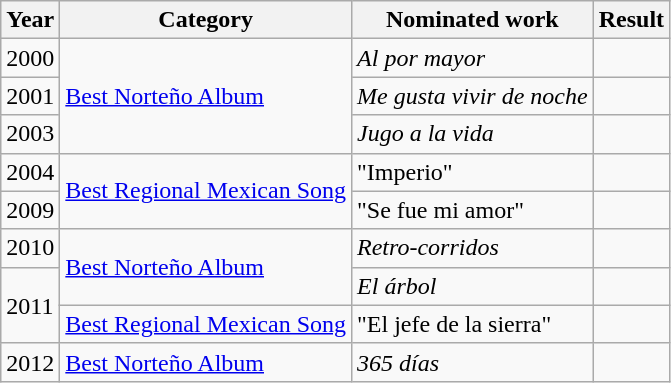<table class="wikitable">
<tr>
<th>Year</th>
<th>Category</th>
<th>Nominated work</th>
<th>Result</th>
</tr>
<tr>
<td>2000</td>
<td rowspan="3"><a href='#'>Best Norteño Album</a></td>
<td><em>Al por mayor</em></td>
<td></td>
</tr>
<tr>
<td>2001</td>
<td><em>Me gusta vivir de noche</em></td>
<td></td>
</tr>
<tr>
<td>2003</td>
<td><em>Jugo a la vida</em></td>
<td></td>
</tr>
<tr>
<td>2004</td>
<td rowspan="2"><a href='#'>Best Regional Mexican Song</a></td>
<td>"Imperio"</td>
<td></td>
</tr>
<tr>
<td>2009</td>
<td>"Se fue mi amor"</td>
<td></td>
</tr>
<tr>
<td>2010</td>
<td rowspan="2"><a href='#'>Best Norteño Album</a></td>
<td><em>Retro-corridos</em></td>
<td></td>
</tr>
<tr>
<td rowspan="2">2011</td>
<td><em>El árbol</em></td>
<td></td>
</tr>
<tr>
<td><a href='#'>Best Regional Mexican Song</a></td>
<td>"El jefe de la sierra"</td>
<td></td>
</tr>
<tr>
<td>2012</td>
<td><a href='#'>Best Norteño Album</a></td>
<td><em>365 días</em></td>
<td></td>
</tr>
</table>
